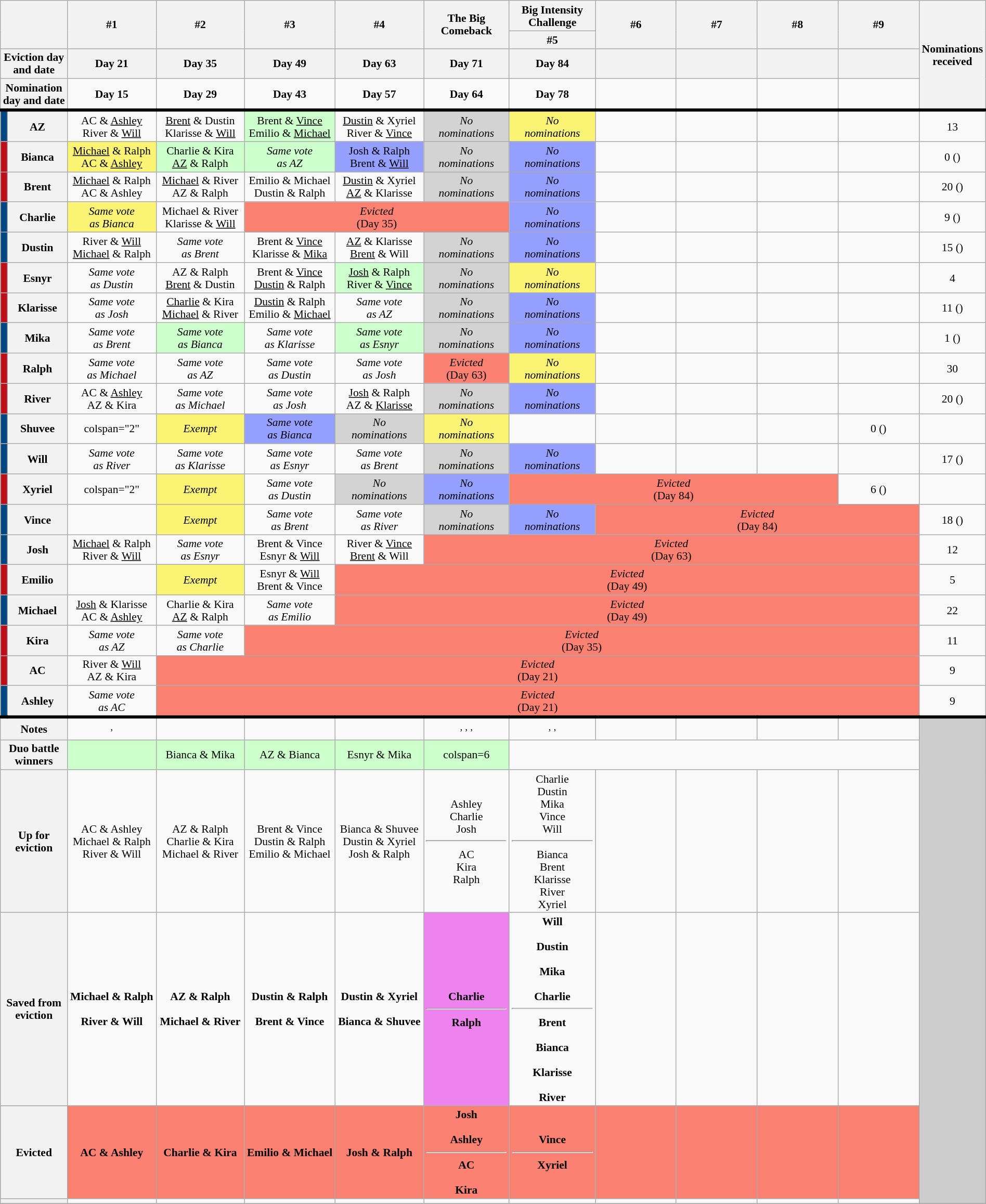<table class="wikitable" style="margin:1em auto; font-size:90%; line-height:16px; text-align:center; white-space: nowrap;">
<tr>
<th rowspan="2" colspan=2 width="5%"></th>
<th rowspan="2" width="9%">#1</th>
<th rowspan="2" width="9%">#2</th>
<th rowspan="2" width="9%">#3</th>
<th rowspan="2" width="9%">#4</th>
<th rowspan="2" width="9%">The Big<br>Comeback</th>
<th width="9%">Big Intensity<br>Challenge</th>
<th rowspan="2" width="9%">#6</th>
<th rowspan="2" width="9%">#7</th>
<th rowspan="2" width="9%">#8</th>
<th rowspan="2" width="9%">#9</th>
<th width="5%" rowspan="4">Nominations<br>received</th>
</tr>
<tr>
<th>#5</th>
</tr>
<tr>
<th colspan=2>Eviction day<br>and date</th>
<th>Day 21<br></th>
<th>Day 35<br></th>
<th>Day 49<br></th>
<th>Day 63<br></th>
<th>Day 71<br></th>
<th>Day 84<br></th>
<th></th>
<th></th>
<th></th>
<th></th>
</tr>
<tr>
<th colspan=2>Nomination<br>day and date</th>
<td><strong>Day 15</strong><br></td>
<td><strong>Day 29</strong><br></td>
<td><strong>Day 43</strong><br></td>
<td><strong>Day 57</strong><br></td>
<td><strong>Day 64</strong><br></td>
<td><strong>Day 78</strong><br></td>
<td></td>
<td></td>
<td></td>
<td></td>
</tr>
<tr style="border-top: 4px solid;">
<td style="background:#004680"></td>
<th>AZ</th>
<td>AC & <u>Ashley</u><br>River & <u>Will</u></td>
<td><u>Brent</u> & Dustin<br>Klarisse & <u>Will</u></td>
<td style="background-color:#CCFFCC">Brent & <u>Vince</u><br>Emilio & <u>Michael</u></td>
<td><u>Dustin</u> & Xyriel<br>River & <u>Vince</u></td>
<td style="background:lightgray;"><em>No<br>nominations</em></td>
<td style="background:#FBF373;"><em>No<br>nominations</em></td>
<td></td>
<td></td>
<td></td>
<td></td>
<td>13</td>
</tr>
<tr>
<td style="background:#BD0E1A"></td>
<th>Bianca</th>
<td style="background:#FBF373;"><u>Michael</u> & Ralph<br>AC & <u>Ashley</u></td>
<td style="background-color:#CCFFCC">Charlie & Kira<br><u>AZ</u> & Ralph</td>
<td style="background-color:#CCFFCC"><em>Same vote<br>as AZ</em></td>
<td style="background:#959FFD;">Josh & Ralph<br>Brent & <u>Will</u></td>
<td style="background:lightgray;"><em>No<br>nominations</em></td>
<td style="background:#959FFD;"><em>No<br>nominations</em></td>
<td></td>
<td></td>
<td></td>
<td></td>
<td>0 ()</td>
</tr>
<tr>
<td style="background:#BD0E1A"></td>
<th>Brent</th>
<td><u>Michael</u> & Ralph<br>AC & Ashley</td>
<td><u>Michael</u> & River<br>AZ & Ralph</td>
<td>Emilio & Michael<br>Dustin & Ralph</td>
<td><u>Dustin</u> & Xyriel<br><u>AZ</u> & Klarisse</td>
<td style="background:lightgray;"><em>No<br>nominations</em></td>
<td style="background:#959FFD;"><em>No<br>nominations</em></td>
<td></td>
<td></td>
<td></td>
<td></td>
<td>20 ()</td>
</tr>
<tr>
<td style="background:#004680"></td>
<th>Charlie</th>
<td style="background:#FBF373;"><em>Same vote<br>as Bianca</em></td>
<td>Michael & River<br>Klarisse & <u>Will</u></td>
<td colspan="3" style="background:#FA8072"><em>Evicted</em><br>(Day 35)</td>
<td style="background:#959FFD;"><em>No<br>nominations</em></td>
<td></td>
<td></td>
<td></td>
<td></td>
<td>9 ()</td>
</tr>
<tr>
<td style="background:#004680"></td>
<th>Dustin</th>
<td>River & <u>Will</u><br><u>Michael</u> & Ralph</td>
<td><em>Same vote<br>as Brent</em></td>
<td>Brent & <u>Vince</u><br>Klarisse & <u>Mika</u></td>
<td><u>AZ</u> & Klarisse<br><u>Brent</u> & Will</td>
<td style="background:lightgray;"><em>No<br>nominations</em></td>
<td style="background:#959FFD;"><em>No<br>nominations</em></td>
<td></td>
<td></td>
<td></td>
<td></td>
<td>15 ()</td>
</tr>
<tr>
<td style="background:#BD0E1A"></td>
<th>Esnyr</th>
<td><em>Same vote<br>as Dustin</em></td>
<td>AZ & Ralph<br><u>Brent</u> & Dustin</td>
<td>Brent & <u>Vince</u><br><u>Dustin</u> & Ralph</td>
<td style="background-color:#CCFFCC"><u>Josh</u> & Ralph<br>River & <u>Vince</u></td>
<td style="background:lightgray;"><em>No<br>nominations</em></td>
<td style="background:#FBF373;"><em>No<br>nominations</em></td>
<td></td>
<td></td>
<td></td>
<td></td>
<td>4</td>
</tr>
<tr>
<td style="background:#BD0E1A"></td>
<th>Klarisse</th>
<td><em>Same vote<br>as Josh</em></td>
<td><u>Charlie</u> & Kira<br><u>Michael</u> & River</td>
<td><u>Dustin</u> & Ralph<br>Emilio & <u>Michael</u></td>
<td><em>Same vote<br>as AZ</em></td>
<td style="background:lightgray;"><em>No<br>nominations</em></td>
<td style="background:#959FFD;"><em>No<br>nominations</em></td>
<td></td>
<td></td>
<td></td>
<td></td>
<td>11 ()</td>
</tr>
<tr>
<td style="background:#004680"></td>
<th>Mika</th>
<td><em>Same vote<br>as Brent</em></td>
<td style="background-color:#CCFFCC"><em>Same vote<br>as Bianca</em></td>
<td><em>Same vote<br>as Klarisse</em></td>
<td style="background-color:#CCFFCC"><em>Same vote<br>as Esnyr</em></td>
<td style="background:lightgray;"><em>No<br>nominations</em></td>
<td style="background:#959FFD;"><em>No<br>nominations</em></td>
<td></td>
<td></td>
<td></td>
<td></td>
<td>1 ()</td>
</tr>
<tr>
<td style="background:#BD0E1A"></td>
<th>Ralph</th>
<td><em>Same vote<br>as Michael</em></td>
<td><em>Same vote<br>as AZ</em></td>
<td><em>Same vote<br>as Dustin</em></td>
<td><em>Same vote<br>as Josh</em></td>
<td style="background:#FA8072"><em>Evicted</em><br>(Day 63)</td>
<td style="background:#FBF373;"><em>No<br>nominations</em></td>
<td></td>
<td></td>
<td></td>
<td></td>
<td>30</td>
</tr>
<tr>
<td style="background:#BD0E1A"></td>
<th>River</th>
<td>AC & <u>Ashley</u><br>AZ & Kira</td>
<td><em>Same vote<br>as Michael</em></td>
<td><em>Same vote<br>as Josh</em></td>
<td><u>Josh</u> & Ralph<br>AZ & <u>Klarisse</u></td>
<td style="background:lightgray;"><em>No<br>nominations</em></td>
<td style="background:#959FFD;"><em>No<br>nominations</em></td>
<td></td>
<td></td>
<td></td>
<td></td>
<td>20 ()</td>
</tr>
<tr>
<td style="background:#004680"></td>
<th>Shuvee</th>
<td>colspan="2" </td>
<td style="background:#FBF373;"><em>Exempt</em></td>
<td style="background:#959FFD;"><em>Same vote<br>as Bianca</em></td>
<td style="background:lightgray;"><em>No<br>nominations</em></td>
<td style="background:#FBF373;"><em>No<br>nominations</em></td>
<td></td>
<td></td>
<td></td>
<td></td>
<td>0 ()</td>
</tr>
<tr>
<td style="background:#004680"></td>
<th>Will</th>
<td><em>Same vote<br>as River</em></td>
<td><em>Same vote<br>as Klarisse</em></td>
<td><em>Same vote<br>as Esnyr</em></td>
<td><em>Same vote<br>as Brent</em></td>
<td style="background:lightgray;"><em>No<br>nominations</em></td>
<td style="background:#959FFD;"><em>No<br>nominations</em></td>
<td></td>
<td></td>
<td></td>
<td></td>
<td>17 ()</td>
</tr>
<tr>
<td style="background:#BD0E1A"></td>
<th>Xyriel</th>
<td>colspan="2" </td>
<td style="background:#FBF373;"><em>Exempt</em></td>
<td><em>Same vote<br>as Dustin</em></td>
<td style="background:lightgray;"><em>No<br>nominations</em></td>
<td style="background:#959FFD;"><em>No<br>nominations</em></td>
<td colspan="4" style="background:#FA8072"><em>Evicted</em><br>(Day 84)</td>
<td>6 ()</td>
</tr>
<tr>
<td style="background:#004680"></td>
<th>Vince</th>
<td></td>
<td style="background:#FBF373;"><em>Exempt</em></td>
<td><em>Same vote<br>as Brent</em></td>
<td><em>Same vote<br>as River</em></td>
<td style="background:lightgray;"><em>No<br>nominations</em></td>
<td style="background:#959FFD;"><em>No<br>nominations</em></td>
<td colspan="4" style="background:#FA8072"><em>Evicted</em><br>(Day 84)</td>
<td>18 ()</td>
</tr>
<tr>
<td style="background:#004680"></td>
<th>Josh</th>
<td><u>Michael</u> & Ralph<br>River & <u>Will</u></td>
<td><em>Same vote<br>as Esnyr</em></td>
<td>Brent & Vince<br>Esnyr & <u>Will</u></td>
<td>River & <u>Vince</u><br><u>Brent</u> & Will</td>
<td colspan="6" style="background:#FA8072"><em>Evicted</em><br>(Day 63)</td>
<td>12</td>
</tr>
<tr>
<td style="background:#BD0E1A"></td>
<th>Emilio</th>
<td></td>
<td style="background:#FBF373;"><em>Exempt</em></td>
<td>Esnyr & <u>Will</u><br>Brent & Vince</td>
<td colspan="7" style="background:#FA8072"><em>Evicted</em><br>(Day 49)</td>
<td>5</td>
</tr>
<tr>
<td style="background:#004680"></td>
<th>Michael</th>
<td><u>Josh</u> & Klarisse<br>AC & <u>Ashley</u></td>
<td>Charlie & Kira<br><u>AZ</u> & Ralph</td>
<td><em>Same vote<br>as Emilio</em></td>
<td colspan="7" style="background:#FA8072"><em>Evicted</em><br>(Day 49)</td>
<td>22</td>
</tr>
<tr>
<td style="background:#BD0E1A"></td>
<th>Kira</th>
<td><em>Same vote<br>as AZ</em></td>
<td><em>Same vote<br>as Charlie</em></td>
<td colspan="8" style="background:#FA8072"><em>Evicted</em><br>(Day 35)</td>
<td>11</td>
</tr>
<tr>
<td style="background:#BD0E1A"></td>
<th>AC</th>
<td>River & <u>Will</u><br>AZ & Kira</td>
<td colspan="9" style="background:#FA8072"><em>Evicted</em><br>(Day 21)</td>
<td>9</td>
</tr>
<tr>
<td style="background:#004680"></td>
<th>Ashley</th>
<td><em>Same vote<br>as AC</em></td>
<td colspan="9" style="background:#FA8072"><em>Evicted</em><br>(Day 21)</td>
<td>9</td>
</tr>
<tr style="border-top: 4px solid;">
<th colspan=2>Notes</th>
<td><sup>,</sup> </td>
<td></td>
<td></td>
<td></td>
<td><sup>,</sup> <sup>,</sup> <sup>,</sup> </td>
<td><sup>,</sup>  <sup>,</sup> </td>
<td></td>
<td></td>
<td></td>
<td></td>
<td rowspan=6 style="background:#CCCCCC"></td>
</tr>
<tr style="background:#CCFFCC">
<th colspan=2>Duo battle<br>winners</th>
<td></td>
<td>Bianca & Mika</td>
<td>AZ & Bianca</td>
<td>Esnyr & Mika</td>
<td>colspan=6 </td>
</tr>
<tr>
<th colspan=2>Up for<br>eviction</th>
<td>AC & Ashley<br>Michael & Ralph<br>River & Will</td>
<td>AZ & Ralph<br>Charlie & Kira<br>Michael & River</td>
<td>Brent & Vince<br>Dustin & Ralph<br>Emilio & Michael</td>
<td>Bianca & Shuvee<br>Dustin & Xyriel<br>Josh & Ralph</td>
<td>Ashley<br>Charlie<br>Josh<hr>AC<br>Kira<br>Ralph</td>
<td>Charlie<br>Dustin<br>Mika<br>Vince<br>Will<hr>Bianca<br>Brent<br>Klarisse<br>River<br>Xyriel</td>
<td></td>
<td></td>
<td></td>
<td></td>
</tr>
<tr>
<th colspan=2>Saved from<br>eviction</th>
<td><strong>Michael & Ralph</strong><br><br><strong>River & Will</strong><br></td>
<td><strong>AZ & Ralph</strong><br><br><strong>Michael & River</strong><br></td>
<td><strong>Dustin & Ralph</strong><br> <br><strong>Brent & Vince</strong><br></td>
<td><strong>Dustin & Xyriel</strong><br><br><strong>Bianca & Shuvee</strong><br></td>
<td style="background:violet"><strong>Charlie</strong><br><hr><strong>Ralph</strong><br></td>
<td><strong>Will</strong><br><br><strong>Dustin</strong><br><br><strong>Mika</strong><br><br><strong>Charlie</strong><br><hr><strong>Brent</strong><br><br><strong>Bianca</strong><br><br><strong>Klarisse</strong><br><br><strong>River</strong><br></td>
<td></td>
<td></td>
<td></td>
</tr>
<tr style="background:#FA8072">
<th colspan=2>Evicted</th>
<td><strong>AC & Ashley</strong><br></td>
<td><strong>Charlie & Kira</strong><br></td>
<td><strong>Emilio & Michael</strong><br></td>
<td><strong>Josh & Ralph</strong><br></td>
<td><strong>Josh</strong><br><br><strong>Ashley</strong><br><hr><strong>AC</strong><br><br><strong>Kira</strong><br></td>
<td><strong>Vince</strong><br><hr><strong>Xyriel</strong><br></td>
<td></td>
<td></td>
<td></td>
<td></td>
</tr>
<tr>
<th colspan=2></th>
<td></td>
<td></td>
<td></td>
<td></td>
<td></td>
<td></td>
<td></td>
<td></td>
<td></td>
<td></td>
</tr>
<tr>
</tr>
</table>
